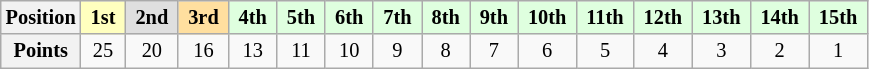<table class="wikitable" style="font-size:85%; text-align:center">
<tr>
<th>Position</th>
<td style="background:#ffffbf;"> <strong>1st</strong> </td>
<td style="background:#dfdfdf;"> <strong>2nd</strong> </td>
<td style="background:#ffdf9f;"> <strong>3rd</strong> </td>
<td style="background:#dfffdf;"> <strong>4th</strong> </td>
<td style="background:#dfffdf;"> <strong>5th</strong> </td>
<td style="background:#dfffdf;"> <strong>6th</strong> </td>
<td style="background:#dfffdf;"> <strong>7th</strong> </td>
<td style="background:#dfffdf;"> <strong>8th</strong> </td>
<td style="background:#dfffdf;"> <strong>9th</strong> </td>
<td style="background:#dfffdf;"> <strong>10th</strong> </td>
<td style="background:#dfffdf;"> <strong>11th</strong> </td>
<td style="background:#dfffdf;"> <strong>12th</strong> </td>
<td style="background:#dfffdf;"> <strong>13th</strong> </td>
<td style="background:#dfffdf;"> <strong>14th</strong> </td>
<td style="background:#dfffdf;"> <strong>15th</strong> </td>
</tr>
<tr>
<th>Points</th>
<td>25</td>
<td>20</td>
<td>16</td>
<td>13</td>
<td>11</td>
<td>10</td>
<td>9</td>
<td>8</td>
<td>7</td>
<td>6</td>
<td>5</td>
<td>4</td>
<td>3</td>
<td>2</td>
<td>1</td>
</tr>
</table>
